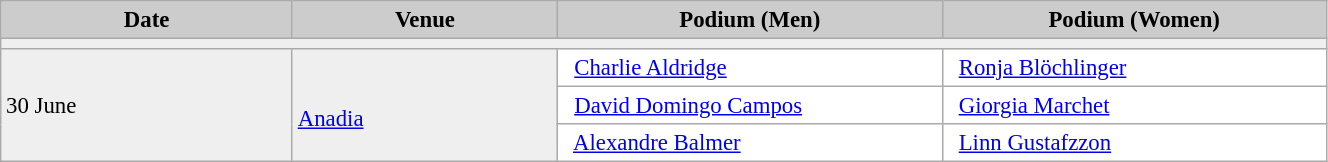<table class="wikitable" width=70% bgcolor="#f7f8ff" cellpadding="3" cellspacing="0" border="1" style="font-size: 95%; border: gray solid 1px; border-collapse: collapse;">
<tr bgcolor="#CCCCCC">
<td align="center"><strong>Date</strong></td>
<td width=20% align="center"><strong>Venue</strong></td>
<td width=29% align="center"><strong>Podium (Men)</strong></td>
<td width=29% align="center"><strong>Podium (Women)</strong></td>
</tr>
<tr bgcolor="#EFEFEF">
<td colspan=4></td>
</tr>
<tr bgcolor="#EFEFEF">
<td rowspan=3>30 June</td>
<td rowspan=3><br><a href='#'>Anadia</a></td>
<td bgcolor="#ffffff">    <a href='#'>Charlie Aldridge</a></td>
<td bgcolor="#ffffff">    <a href='#'>Ronja Blöchlinger</a></td>
</tr>
<tr>
<td bgcolor="#ffffff">    <a href='#'>David Domingo Campos</a></td>
<td bgcolor="#ffffff">    <a href='#'>Giorgia Marchet</a></td>
</tr>
<tr>
<td bgcolor="#ffffff">    <a href='#'>Alexandre Balmer</a></td>
<td bgcolor="#ffffff">    <a href='#'>Linn Gustafzzon</a></td>
</tr>
</table>
